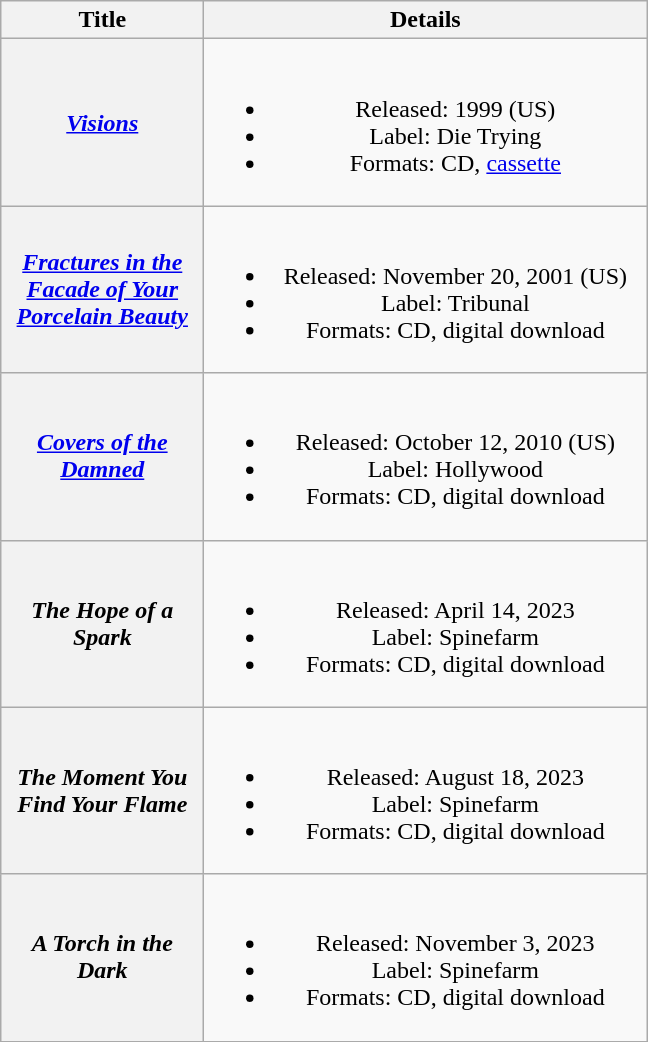<table class="wikitable plainrowheaders" style="text-align:center;">
<tr>
<th scope="col" style="width:8em;">Title</th>
<th scope="col" style="width:18em;">Details</th>
</tr>
<tr>
<th scope="row"><em><a href='#'>Visions</a></em></th>
<td><br><ul><li>Released: 1999 <span>(US)</span></li><li>Label: Die Trying</li><li>Formats: CD, <a href='#'>cassette</a></li></ul></td>
</tr>
<tr>
<th scope="row"><em><a href='#'>Fractures in the Facade of Your Porcelain Beauty</a></em></th>
<td><br><ul><li>Released: November 20, 2001 <span>(US)</span></li><li>Label: Tribunal</li><li>Formats: CD, digital download</li></ul></td>
</tr>
<tr>
<th scope="row"><em><a href='#'>Covers of the Damned</a></em></th>
<td><br><ul><li>Released: October 12, 2010 <span>(US)</span></li><li>Label: Hollywood</li><li>Formats: CD, digital download</li></ul></td>
</tr>
<tr>
<th scope="row"><em>The Hope of a Spark</em></th>
<td><br><ul><li>Released: April 14, 2023</li><li>Label: Spinefarm</li><li>Formats: CD, digital download</li></ul></td>
</tr>
<tr>
<th scope="row"><em>The Moment You Find Your Flame</em></th>
<td><br><ul><li>Released: August 18, 2023</li><li>Label: Spinefarm</li><li>Formats: CD, digital download</li></ul></td>
</tr>
<tr>
<th scope="row"><em>A Torch in the Dark</em></th>
<td><br><ul><li>Released: November 3, 2023</li><li>Label: Spinefarm</li><li>Formats: CD, digital download</li></ul></td>
</tr>
</table>
